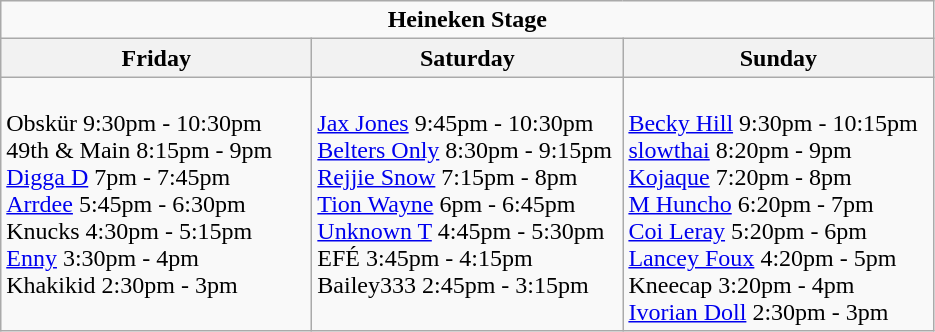<table class="wikitable">
<tr>
<td colspan="3" style="text-align:center;"><strong>Heineken Stage</strong></td>
</tr>
<tr>
<th>Friday</th>
<th>Saturday</th>
<th>Sunday</th>
</tr>
<tr>
<td style="text-align:left; vertical-align:top; width:200px;"><br>Obskür 9:30pm - 10:30pm
<br>49th & Main 8:15pm - 9pm
<br><a href='#'>Digga D</a> 7pm - 7:45pm
<br><a href='#'>Arrdee</a> 5:45pm - 6:30pm
<br>Knucks 4:30pm - 5:15pm
<br><a href='#'>Enny</a> 3:30pm - 4pm
<br>Khakikid 2:30pm - 3pm</td>
<td style="text-align:left; vertical-align:top; width:200px;"><br><a href='#'>Jax Jones</a> 9:45pm - 10:30pm
<br><a href='#'>Belters Only</a> 8:30pm - 9:15pm
<br><a href='#'>Rejjie Snow</a> 7:15pm - 8pm
<br><a href='#'>Tion Wayne</a> 6pm - 6:45pm
<br><a href='#'>Unknown T</a> 4:45pm - 5:30pm
<br>EFÉ 3:45pm - 4:15pm
<br>Bailey333 2:45pm - 3:15pm</td>
<td style="text-align:left; vertical-align:top; width:200px;"><br><a href='#'>Becky Hill</a> 9:30pm - 10:15pm
<br><a href='#'>slowthai</a> 8:20pm - 9pm
<br><a href='#'>Kojaque</a> 7:20pm - 8pm
<br><a href='#'>M Huncho</a> 6:20pm - 7pm
<br><a href='#'>Coi Leray</a> 5:20pm - 6pm
<br><a href='#'>Lancey Foux</a> 4:20pm - 5pm
<br> Kneecap 3:20pm - 4pm
<br><a href='#'>Ivorian Doll</a> 2:30pm - 3pm</td>
</tr>
</table>
